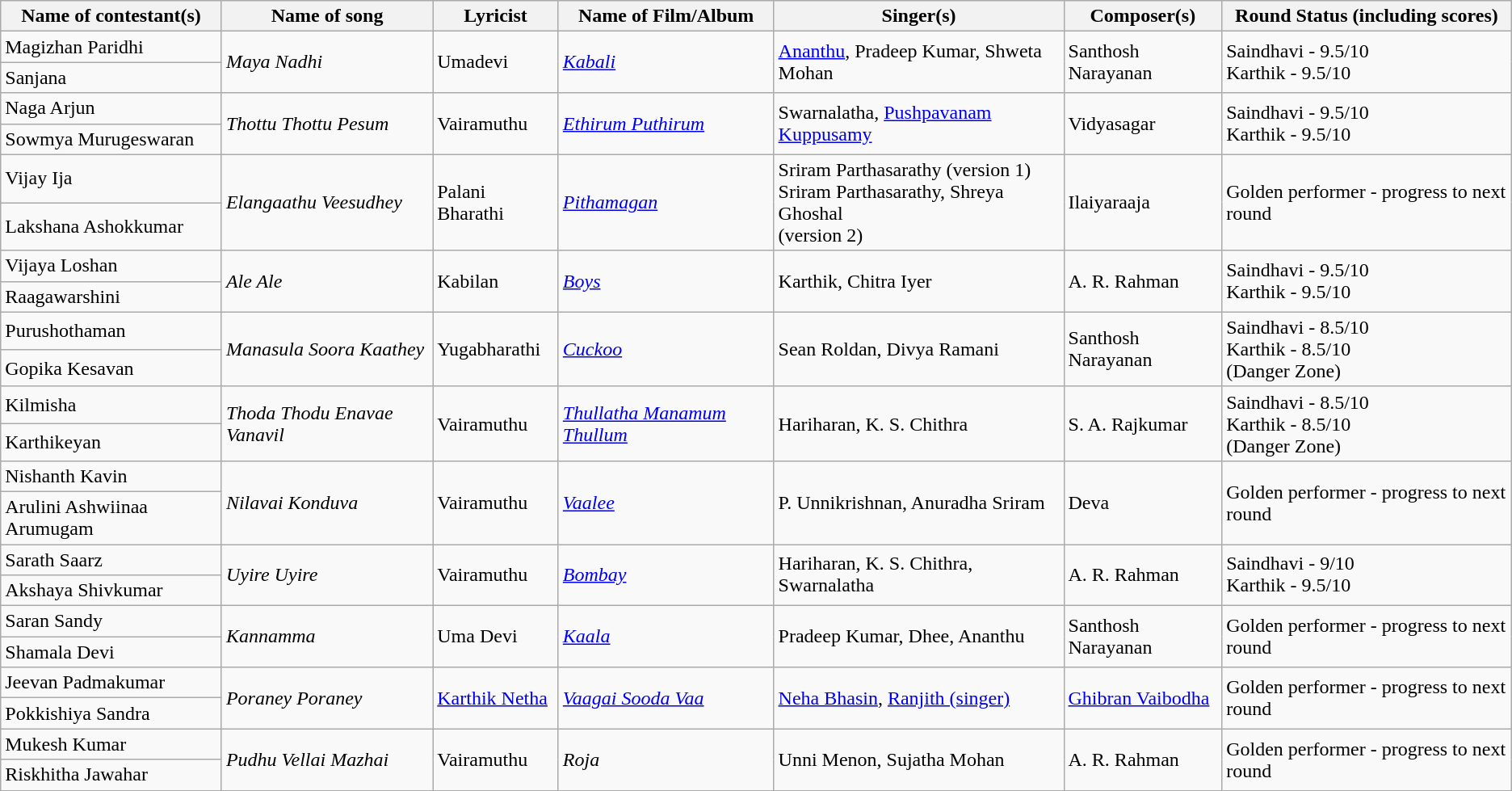<table class="wikitable">
<tr>
<th>Name of contestant(s)</th>
<th>Name of song</th>
<th>Lyricist</th>
<th>Name of Film/Album</th>
<th>Singer(s)</th>
<th>Composer(s)</th>
<th>Round Status (including scores)</th>
</tr>
<tr>
<td>Magizhan Paridhi</td>
<td rowspan="2"><em>Maya Nadhi</em></td>
<td rowspan="2">Umadevi</td>
<td rowspan="2"><a href='#'><em>Kabali</em></a></td>
<td rowspan="2"><a href='#'>Ananthu</a>, Pradeep Kumar, Shweta Mohan</td>
<td rowspan="2">Santhosh Narayanan</td>
<td rowspan="2">Saindhavi - 9.5/10<br>Karthik - 9.5/10</td>
</tr>
<tr>
<td>Sanjana</td>
</tr>
<tr>
<td>Naga Arjun</td>
<td rowspan="2"><em>Thottu Thottu Pesum</em></td>
<td rowspan="2">Vairamuthu</td>
<td rowspan="2"><a href='#'><em>Ethirum Puthirum</em></a></td>
<td rowspan="2">Swarnalatha, <a href='#'>Pushpavanam Kuppusamy</a></td>
<td rowspan="2">Vidyasagar</td>
<td rowspan="2">Saindhavi - 9.5/10<br>Karthik - 9.5/10</td>
</tr>
<tr>
<td>Sowmya Murugeswaran</td>
</tr>
<tr>
<td>Vijay Ija</td>
<td rowspan="2"><em>Elangaathu Veesudhey</em></td>
<td rowspan="2">Palani Bharathi</td>
<td rowspan="2"><a href='#'><em>Pithamagan</em></a></td>
<td rowspan="2">Sriram Parthasarathy (version 1)<br>Sriram Parthasarathy, Shreya Ghoshal<br>(version 2)</td>
<td rowspan="2">Ilaiyaraaja</td>
<td rowspan="2">Golden performer - progress to next round</td>
</tr>
<tr>
<td>Lakshana Ashokkumar</td>
</tr>
<tr>
<td>Vijaya Loshan</td>
<td rowspan="2"><em>Ale Ale</em></td>
<td rowspan="2">Kabilan</td>
<td rowspan="2"><a href='#'><em>Boys</em></a></td>
<td rowspan="2">Karthik, Chitra Iyer</td>
<td rowspan="2">A. R. Rahman</td>
<td rowspan="2">Saindhavi - 9.5/10<br>Karthik - 9.5/10</td>
</tr>
<tr>
<td>Raagawarshini</td>
</tr>
<tr>
<td>Purushothaman</td>
<td rowspan="2"><em>Manasula Soora Kaathey</em></td>
<td rowspan="2">Yugabharathi</td>
<td rowspan="2"><a href='#'><em>Cuckoo</em></a></td>
<td rowspan="2">Sean Roldan, Divya Ramani</td>
<td rowspan="2">Santhosh Narayanan</td>
<td rowspan="2">Saindhavi - 8.5/10<br>Karthik - 8.5/10<br>(Danger Zone)</td>
</tr>
<tr>
<td>Gopika Kesavan</td>
</tr>
<tr>
<td>Kilmisha</td>
<td rowspan="2"><em>Thoda Thodu Enavae Vanavil</em></td>
<td rowspan="2">Vairamuthu</td>
<td rowspan="2"><a href='#'><em>Thullatha Manamum Thullum</em></a></td>
<td rowspan="2">Hariharan, K. S. Chithra</td>
<td rowspan="2">S. A. Rajkumar</td>
<td rowspan="2">Saindhavi - 8.5/10<br>Karthik - 8.5/10<br>(Danger Zone)</td>
</tr>
<tr>
<td>Karthikeyan</td>
</tr>
<tr>
<td>Nishanth Kavin</td>
<td rowspan="2"><em>Nilavai Konduva</em></td>
<td rowspan="2">Vairamuthu</td>
<td rowspan="2"><a href='#'><em>Vaalee</em></a></td>
<td rowspan="2">P. Unnikrishnan, Anuradha Sriram</td>
<td rowspan="2">Deva</td>
<td rowspan="2">Golden performer - progress to next round</td>
</tr>
<tr>
<td>Arulini Ashwiinaa Arumugam</td>
</tr>
<tr>
<td>Sarath Saarz</td>
<td rowspan="2"><em>Uyire Uyire</em></td>
<td rowspan="2">Vairamuthu</td>
<td rowspan="2"><em><a href='#'>Bombay</a></em></td>
<td rowspan="2">Hariharan, K. S. Chithra, Swarnalatha</td>
<td rowspan="2">A. R. Rahman</td>
<td rowspan="2">Saindhavi - 9/10<br>Karthik - 9.5/10</td>
</tr>
<tr>
<td>Akshaya Shivkumar</td>
</tr>
<tr>
<td>Saran Sandy</td>
<td rowspan="2"><em>Kannamma</em></td>
<td rowspan="2">Uma Devi</td>
<td rowspan="2"><a href='#'><em>Kaala</em></a></td>
<td rowspan="2">Pradeep Kumar, Dhee, Ananthu</td>
<td rowspan="2">Santhosh Narayanan</td>
<td rowspan="2">Golden performer - progress to next round</td>
</tr>
<tr>
<td>Shamala Devi</td>
</tr>
<tr>
<td>Jeevan Padmakumar</td>
<td rowspan="2"><em>Poraney Poraney</em></td>
<td rowspan="2"><a href='#'>Karthik Netha</a></td>
<td rowspan="2"><a href='#'><em>Vaagai Sooda Vaa</em></a></td>
<td rowspan="2"><a href='#'>Neha Bhasin</a>, <a href='#'>Ranjith (singer)</a></td>
<td rowspan="2"><a href='#'>Ghibran Vaibodha</a></td>
<td rowspan="2">Golden performer - progress to next round</td>
</tr>
<tr>
<td>Pokkishiya Sandra</td>
</tr>
<tr>
<td>Mukesh Kumar</td>
<td rowspan="2"><em>Pudhu Vellai Mazhai</em></td>
<td rowspan="2">Vairamuthu</td>
<td rowspan="2"><em>Roja</em></td>
<td rowspan="2">Unni Menon, Sujatha Mohan</td>
<td rowspan="2">A. R. Rahman</td>
<td rowspan="2">Golden performer - progress to next round</td>
</tr>
<tr>
<td>Riskhitha Jawahar</td>
</tr>
</table>
